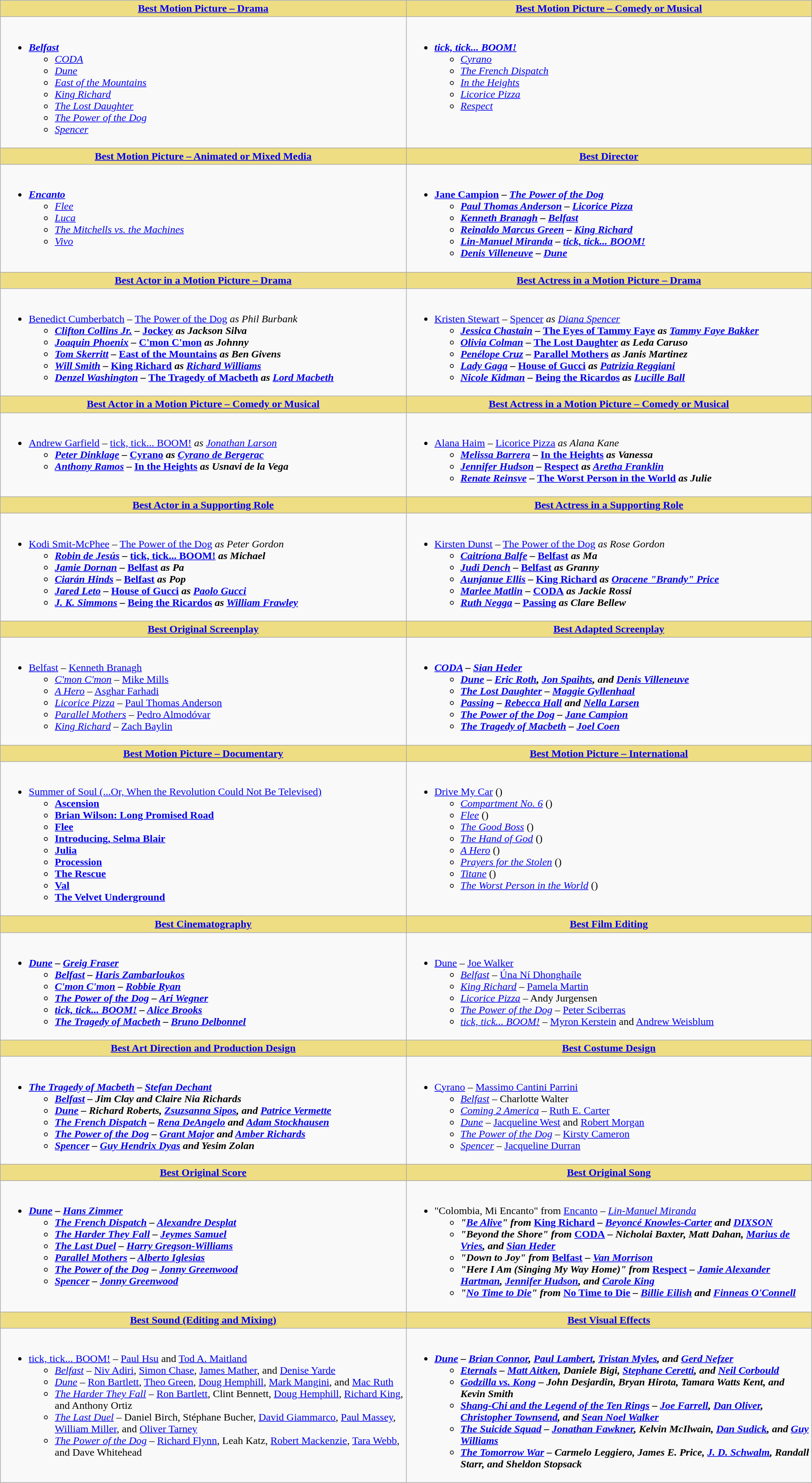<table class="wikitable">
<tr>
<th style="background:#EEDD82; width:50%"><a href='#'>Best Motion Picture – Drama</a></th>
<th style="background:#EEDD82; width:50%"><a href='#'>Best Motion Picture – Comedy or Musical</a></th>
</tr>
<tr>
<td valign="top"><br><ul><li><strong><em><a href='#'>Belfast</a></em></strong><ul><li><em><a href='#'>CODA</a></em></li><li><em><a href='#'>Dune</a></em></li><li><em><a href='#'>East of the Mountains</a></em></li><li><em><a href='#'>King Richard</a></em></li><li><em><a href='#'>The Lost Daughter</a></em></li><li><em><a href='#'>The Power of the Dog</a></em></li><li><em><a href='#'>Spencer</a></em></li></ul></li></ul></td>
<td valign="top"><br><ul><li><strong><em><a href='#'>tick, tick... BOOM!</a></em></strong><ul><li><em><a href='#'>Cyrano</a></em></li><li><em><a href='#'>The French Dispatch</a></em></li><li><em><a href='#'>In the Heights</a></em></li><li><em><a href='#'>Licorice Pizza</a></em></li><li><em><a href='#'>Respect</a></em></li></ul></li></ul></td>
</tr>
<tr>
<th style="background:#EEDD82; width:50%"><a href='#'>Best Motion Picture – Animated or Mixed Media</a></th>
<th style="background:#EEDD82; width:50%"><a href='#'>Best Director</a></th>
</tr>
<tr>
<td valign="top"><br><ul><li><strong><em><a href='#'>Encanto</a></em></strong><ul><li><em><a href='#'>Flee</a></em></li><li><em><a href='#'>Luca</a></em></li><li><em><a href='#'>The Mitchells vs. the Machines</a></em></li><li><em><a href='#'>Vivo</a></em></li></ul></li></ul></td>
<td valign="top"><br><ul><li><strong><a href='#'>Jane Campion</a> – <em><a href='#'>The Power of the Dog</a><strong><em><ul><li><a href='#'>Paul Thomas Anderson</a> – </em><a href='#'>Licorice Pizza</a><em></li><li><a href='#'>Kenneth Branagh</a> – </em><a href='#'>Belfast</a><em></li><li><a href='#'>Reinaldo Marcus Green</a> – </em><a href='#'>King Richard</a><em></li><li><a href='#'>Lin-Manuel Miranda</a> – </em><a href='#'>tick, tick... BOOM!</a><em></li><li><a href='#'>Denis Villeneuve</a> – </em><a href='#'>Dune</a><em></li></ul></li></ul></td>
</tr>
<tr>
<th style="background:#EEDD82; width:50%"><a href='#'>Best Actor in a Motion Picture – Drama</a></th>
<th style="background:#EEDD82; width:50%"><a href='#'>Best Actress in a Motion Picture – Drama</a></th>
</tr>
<tr>
<td valign="top"><br><ul><li></strong><a href='#'>Benedict Cumberbatch</a> – </em><a href='#'>The Power of the Dog</a><em> as Phil Burbank<strong><ul><li><a href='#'>Clifton Collins Jr.</a> – </em><a href='#'>Jockey</a><em> as Jackson Silva</li><li><a href='#'>Joaquin Phoenix</a> – </em><a href='#'>C'mon C'mon</a><em> as Johnny</li><li><a href='#'>Tom Skerritt</a> – </em><a href='#'>East of the Mountains</a><em> as Ben Givens</li><li><a href='#'>Will Smith</a> – </em><a href='#'>King Richard</a><em> as <a href='#'>Richard Williams</a></li><li><a href='#'>Denzel Washington</a> – </em><a href='#'>The Tragedy of Macbeth</a><em> as <a href='#'>Lord Macbeth</a></li></ul></li></ul></td>
<td valign="top"><br><ul><li></strong><a href='#'>Kristen Stewart</a> – </em><a href='#'>Spencer</a><em> as <a href='#'>Diana Spencer</a><strong><ul><li><a href='#'>Jessica Chastain</a> – </em><a href='#'>The Eyes of Tammy Faye</a><em> as <a href='#'>Tammy Faye Bakker</a></li><li><a href='#'>Olivia Colman</a> – </em><a href='#'>The Lost Daughter</a><em> as Leda Caruso</li><li><a href='#'>Penélope Cruz</a> – </em><a href='#'>Parallel Mothers</a><em> as Janis Martinez</li><li><a href='#'>Lady Gaga</a> – </em><a href='#'>House of Gucci</a><em> as <a href='#'>Patrizia Reggiani</a></li><li><a href='#'>Nicole Kidman</a> – </em><a href='#'>Being the Ricardos</a><em> as <a href='#'>Lucille Ball</a></li></ul></li></ul></td>
</tr>
<tr>
<th style="background:#EEDD82; width:50%"><a href='#'>Best Actor in a Motion Picture – Comedy or Musical</a></th>
<th style="background:#EEDD82; width:50%"><a href='#'>Best Actress in a Motion Picture – Comedy or Musical</a></th>
</tr>
<tr>
<td valign="top"><br><ul><li></strong><a href='#'>Andrew Garfield</a> – </em><a href='#'>tick, tick... BOOM!</a><em> as <a href='#'>Jonathan Larson</a><strong><ul><li><a href='#'>Peter Dinklage</a> – </em><a href='#'>Cyrano</a><em> as <a href='#'>Cyrano de Bergerac</a></li><li><a href='#'>Anthony Ramos</a> – </em><a href='#'>In the Heights</a><em> as Usnavi de la Vega</li></ul></li></ul></td>
<td valign="top"><br><ul><li></strong><a href='#'>Alana Haim</a> – </em><a href='#'>Licorice Pizza</a><em> as Alana Kane<strong><ul><li><a href='#'>Melissa Barrera</a> – </em><a href='#'>In the Heights</a><em> as Vanessa</li><li><a href='#'>Jennifer Hudson</a> – </em><a href='#'>Respect</a><em> as <a href='#'>Aretha Franklin</a></li><li><a href='#'>Renate Reinsve</a> – </em><a href='#'>The Worst Person in the World</a><em> as Julie</li></ul></li></ul></td>
</tr>
<tr>
<th style="background:#EEDD82; width:50%"><a href='#'>Best Actor in a Supporting Role</a></th>
<th style="background:#EEDD82; width:50%"><a href='#'>Best Actress in a Supporting Role</a></th>
</tr>
<tr>
<td valign="top"><br><ul><li></strong><a href='#'>Kodi Smit-McPhee</a> – </em><a href='#'>The Power of the Dog</a><em> as Peter Gordon<strong><ul><li><a href='#'>Robin de Jesús</a> – </em><a href='#'>tick, tick... BOOM!</a><em> as Michael</li><li><a href='#'>Jamie Dornan</a> – </em><a href='#'>Belfast</a><em> as Pa</li><li><a href='#'>Ciarán Hinds</a> – </em><a href='#'>Belfast</a><em> as Pop</li><li><a href='#'>Jared Leto</a> – </em><a href='#'>House of Gucci</a><em> as <a href='#'>Paolo Gucci</a></li><li><a href='#'>J. K. Simmons</a> – </em><a href='#'>Being the Ricardos</a><em> as <a href='#'>William Frawley</a></li></ul></li></ul></td>
<td valign="top"><br><ul><li></strong><a href='#'>Kirsten Dunst</a> – </em><a href='#'>The Power of the Dog</a><em> as Rose Gordon<strong><ul><li><a href='#'>Caitríona Balfe</a> – </em><a href='#'>Belfast</a><em> as Ma</li><li><a href='#'>Judi Dench</a> – </em><a href='#'>Belfast</a><em> as Granny</li><li><a href='#'>Aunjanue Ellis</a> – </em><a href='#'>King Richard</a><em> as <a href='#'>Oracene "Brandy" Price</a></li><li><a href='#'>Marlee Matlin</a> – </em><a href='#'>CODA</a><em> as Jackie Rossi</li><li><a href='#'>Ruth Negga</a> – </em><a href='#'>Passing</a><em> as Clare Bellew</li></ul></li></ul></td>
</tr>
<tr>
<th style="background:#EEDD82; width:50%"><a href='#'>Best Original Screenplay</a></th>
<th style="background:#EEDD82; width:50%"><a href='#'>Best Adapted Screenplay</a></th>
</tr>
<tr>
<td valign="top"><br><ul><li></em></strong><a href='#'>Belfast</a></em> – <a href='#'>Kenneth Branagh</a></strong><ul><li><em><a href='#'>C'mon C'mon</a></em> – <a href='#'>Mike Mills</a></li><li><em><a href='#'>A Hero</a></em> – <a href='#'>Asghar Farhadi</a></li><li><em><a href='#'>Licorice Pizza</a></em> – <a href='#'>Paul Thomas Anderson</a></li><li><em><a href='#'>Parallel Mothers</a></em> – <a href='#'>Pedro Almodóvar</a></li><li><em><a href='#'>King Richard</a></em> – <a href='#'>Zach Baylin</a></li></ul></li></ul></td>
<td valign="top"><br><ul><li><strong><em><a href='#'>CODA</a><em> – <a href='#'>Sian Heder</a><strong><ul><li></em><a href='#'>Dune</a><em> – <a href='#'>Eric Roth</a>, <a href='#'>Jon Spaihts</a>, and <a href='#'>Denis Villeneuve</a></li><li></em><a href='#'>The Lost Daughter</a><em> – <a href='#'>Maggie Gyllenhaal</a></li><li></em><a href='#'>Passing</a><em> – <a href='#'>Rebecca Hall</a> and <a href='#'>Nella Larsen</a></li><li></em><a href='#'>The Power of the Dog</a><em> – <a href='#'>Jane Campion</a></li><li></em><a href='#'>The Tragedy of Macbeth</a><em> – <a href='#'>Joel Coen</a></li></ul></li></ul></td>
</tr>
<tr>
<th style="background:#EEDD82; width:50%"><a href='#'>Best Motion Picture – Documentary</a></th>
<th style="background:#EEDD82; width:50%"><a href='#'>Best Motion Picture – International</a></th>
</tr>
<tr>
<td valign="top"><br><ul><li></em></strong><a href='#'>Summer of Soul (...Or, When the Revolution Could Not Be Televised)</a><strong><em><ul><li></em><a href='#'>Ascension</a><em></li><li></em><a href='#'>Brian Wilson: Long Promised Road</a><em></li><li></em><a href='#'>Flee</a><em></li><li></em><a href='#'>Introducing, Selma Blair</a><em></li><li></em><a href='#'>Julia</a><em></li><li></em><a href='#'>Procession</a><em></li><li></em><a href='#'>The Rescue</a><em></li><li></em><a href='#'>Val</a><em></li><li></em><a href='#'>The Velvet Underground</a><em></li></ul></li></ul></td>
<td valign="top"><br><ul><li></em></strong><a href='#'>Drive My Car</a></em> ()</strong><ul><li><em><a href='#'>Compartment No. 6</a></em> ()</li><li><em><a href='#'>Flee</a></em> ()</li><li><em><a href='#'>The Good Boss</a></em> ()</li><li><em><a href='#'>The Hand of God</a></em> ()</li><li><em><a href='#'>A Hero</a></em> ()</li><li><em><a href='#'>Prayers for the Stolen</a></em> ()</li><li><em><a href='#'>Titane</a></em> ()</li><li><em><a href='#'>The Worst Person in the World</a></em> ()</li></ul></li></ul></td>
</tr>
<tr>
<th style="background:#EEDD82; width:50%"><a href='#'>Best Cinematography</a></th>
<th style="background:#EEDD82; width:50%"><a href='#'>Best Film Editing</a></th>
</tr>
<tr>
<td valign="top"><br><ul><li><strong><em><a href='#'>Dune</a><em> – <a href='#'>Greig Fraser</a><strong><ul><li></em><a href='#'>Belfast</a><em> – <a href='#'>Haris Zambarloukos</a></li><li></em><a href='#'>C'mon C'mon</a><em> – <a href='#'>Robbie Ryan</a></li><li></em><a href='#'>The Power of the Dog</a><em> – <a href='#'>Ari Wegner</a></li><li></em><a href='#'>tick, tick... BOOM!</a><em> – <a href='#'>Alice Brooks</a></li><li></em><a href='#'>The Tragedy of Macbeth</a><em> – <a href='#'>Bruno Delbonnel</a></li></ul></li></ul></td>
<td valign="top"><br><ul><li></em></strong><a href='#'>Dune</a></em> – <a href='#'>Joe Walker</a></strong><ul><li><em><a href='#'>Belfast</a></em> – <a href='#'>Úna Ní Dhonghaíle</a></li><li><em><a href='#'>King Richard</a></em> – <a href='#'>Pamela Martin</a></li><li><em><a href='#'>Licorice Pizza</a></em> – Andy Jurgensen</li><li><em><a href='#'>The Power of the Dog</a></em> – <a href='#'>Peter Sciberras</a></li><li><em><a href='#'>tick, tick... BOOM!</a></em> – <a href='#'>Myron Kerstein</a> and <a href='#'>Andrew Weisblum</a></li></ul></li></ul></td>
</tr>
<tr>
<th style="background:#EEDD82; width:50%"><a href='#'>Best Art Direction and Production Design</a></th>
<th style="background:#EEDD82; width:50%"><a href='#'>Best Costume Design</a></th>
</tr>
<tr>
<td valign="top"><br><ul><li><strong><em><a href='#'>The Tragedy of Macbeth</a><em> – <a href='#'>Stefan Dechant</a><strong><ul><li></em><a href='#'>Belfast</a><em> – Jim Clay and Claire Nia Richards</li><li></em><a href='#'>Dune</a><em> – Richard Roberts, <a href='#'>Zsuzsanna Sipos</a>, and <a href='#'>Patrice Vermette</a></li><li></em><a href='#'>The French Dispatch</a><em> – <a href='#'>Rena DeAngelo</a> and <a href='#'>Adam Stockhausen</a></li><li></em><a href='#'>The Power of the Dog</a><em> – <a href='#'>Grant Major</a> and <a href='#'>Amber Richards</a></li><li></em><a href='#'>Spencer</a><em> – <a href='#'>Guy Hendrix Dyas</a> and Yesim Zolan</li></ul></li></ul></td>
<td valign="top"><br><ul><li></em></strong><a href='#'>Cyrano</a></em> – <a href='#'>Massimo Cantini Parrini</a></strong><ul><li><em><a href='#'>Belfast</a></em> – Charlotte Walter</li><li><em><a href='#'>Coming 2 America</a></em> – <a href='#'>Ruth E. Carter</a></li><li><em><a href='#'>Dune</a></em> – <a href='#'>Jacqueline West</a> and <a href='#'>Robert Morgan</a></li><li><em><a href='#'>The Power of the Dog</a></em> – <a href='#'>Kirsty Cameron</a></li><li><em><a href='#'>Spencer</a></em> – <a href='#'>Jacqueline Durran</a></li></ul></li></ul></td>
</tr>
<tr>
<th style="background:#EEDD82; width:50%"><a href='#'>Best Original Score</a></th>
<th style="background:#EEDD82; width:50%"><a href='#'>Best Original Song</a></th>
</tr>
<tr>
<td valign="top"><br><ul><li><strong><em><a href='#'>Dune</a><em> – <a href='#'>Hans Zimmer</a><strong><ul><li></em><a href='#'>The French Dispatch</a><em> – <a href='#'>Alexandre Desplat</a></li><li></em><a href='#'>The Harder They Fall</a><em> – <a href='#'>Jeymes Samuel</a></li><li></em><a href='#'>The Last Duel</a><em> – <a href='#'>Harry Gregson-Williams</a></li><li></em><a href='#'>Parallel Mothers</a><em> – <a href='#'>Alberto Iglesias</a></li><li></em><a href='#'>The Power of the Dog</a><em> – <a href='#'>Jonny Greenwood</a></li><li></em><a href='#'>Spencer</a><em> – <a href='#'>Jonny Greenwood</a></li></ul></li></ul></td>
<td valign="top"><br><ul><li></strong>"Colombia, Mi Encanto" from </em><a href='#'>Encanto</a><em> – <a href='#'>Lin-Manuel Miranda</a><strong><ul><li>"<a href='#'>Be Alive</a>" from </em><a href='#'>King Richard</a><em> – <a href='#'>Beyoncé Knowles-Carter</a> and <a href='#'>DIXSON</a></li><li>"Beyond the Shore" from </em><a href='#'>CODA</a><em> – Nicholai Baxter, Matt Dahan, <a href='#'>Marius de Vries</a>, and <a href='#'>Sian Heder</a></li><li>"Down to Joy" from </em><a href='#'>Belfast</a><em> – <a href='#'>Van Morrison</a></li><li>"Here I Am (Singing My Way Home)" from </em><a href='#'>Respect</a><em> – <a href='#'>Jamie Alexander Hartman</a>, <a href='#'>Jennifer Hudson</a>, and <a href='#'>Carole King</a></li><li>"<a href='#'>No Time to Die</a>" from </em><a href='#'>No Time to Die</a><em> – <a href='#'>Billie Eilish</a> and <a href='#'>Finneas O'Connell</a></li></ul></li></ul></td>
</tr>
<tr>
<th style="background:#EEDD82; width:50%"><a href='#'>Best Sound (Editing and Mixing)</a></th>
<th style="background:#EEDD82; width:50%"><a href='#'>Best Visual Effects</a></th>
</tr>
<tr>
<td valign="top"><br><ul><li></em></strong><a href='#'>tick, tick... BOOM!</a></em> – <a href='#'>Paul Hsu</a> and <a href='#'>Tod A. Maitland</a></strong><ul><li><em><a href='#'>Belfast</a></em> – <a href='#'>Niv Adiri</a>, <a href='#'>Simon Chase</a>, <a href='#'>James Mather</a>, and <a href='#'>Denise Yarde</a></li><li><em><a href='#'>Dune</a></em> – <a href='#'>Ron Bartlett</a>, <a href='#'>Theo Green</a>, <a href='#'>Doug Hemphill</a>, <a href='#'>Mark Mangini</a>, and <a href='#'>Mac Ruth</a></li><li><em><a href='#'>The Harder They Fall</a></em> – <a href='#'>Ron Bartlett</a>, Clint Bennett, <a href='#'>Doug Hemphill</a>, <a href='#'>Richard King</a>, and Anthony Ortiz</li><li><em><a href='#'>The Last Duel</a></em> – Daniel Birch, Stéphane Bucher, <a href='#'>David Giammarco</a>, <a href='#'>Paul Massey</a>, <a href='#'>William Miller</a>, and <a href='#'>Oliver Tarney</a></li><li><em><a href='#'>The Power of the Dog</a></em> – <a href='#'>Richard Flynn</a>, Leah Katz, <a href='#'>Robert Mackenzie</a>, <a href='#'>Tara Webb</a>, and Dave Whitehead</li></ul></li></ul></td>
<td valign="top"><br><ul><li><strong><em><a href='#'>Dune</a><em> – <a href='#'>Brian Connor</a>, <a href='#'>Paul Lambert</a>, <a href='#'>Tristan Myles</a>, and <a href='#'>Gerd Nefzer</a><strong><ul><li></em><a href='#'>Eternals</a><em> – <a href='#'>Matt Aitken</a>, Daniele Bigi, <a href='#'>Stephane Ceretti</a>, and <a href='#'>Neil Corbould</a></li><li></em><a href='#'>Godzilla vs. Kong</a><em> – John Desjardin, Bryan Hirota, Tamara Watts Kent, and Kevin Smith</li><li></em><a href='#'>Shang-Chi and the Legend of the Ten Rings</a><em> – <a href='#'>Joe Farrell</a>, <a href='#'>Dan Oliver</a>, <a href='#'>Christopher Townsend</a>, and <a href='#'>Sean Noel Walker</a></li><li></em><a href='#'>The Suicide Squad</a><em> – <a href='#'>Jonathan Fawkner</a>, Kelvin McIlwain, <a href='#'>Dan Sudick</a>, and <a href='#'>Guy Williams</a></li><li></em><a href='#'>The Tomorrow War</a><em> – Carmelo Leggiero, James E. Price, <a href='#'>J. D. Schwalm</a>, Randall Starr, and Sheldon Stopsack</li></ul></li></ul></td>
</tr>
</table>
